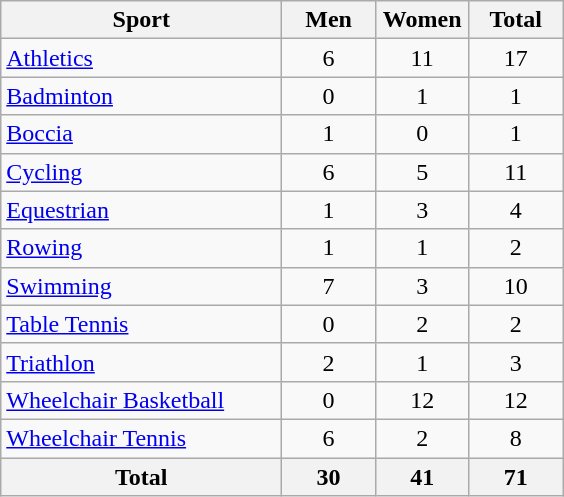<table class="wikitable sortable" style="text-align:center;">
<tr>
<th width=180>Sport</th>
<th width=55>Men</th>
<th width=55>Women</th>
<th width=55>Total</th>
</tr>
<tr>
<td align=left><a href='#'>Athletics</a></td>
<td>6</td>
<td>11</td>
<td>17</td>
</tr>
<tr>
<td align=left><a href='#'>Badminton</a></td>
<td>0</td>
<td>1</td>
<td>1</td>
</tr>
<tr>
<td align=left><a href='#'>Boccia</a></td>
<td>1</td>
<td>0</td>
<td>1</td>
</tr>
<tr>
<td align=left><a href='#'>Cycling</a></td>
<td>6</td>
<td>5</td>
<td>11</td>
</tr>
<tr>
<td align=left><a href='#'>Equestrian</a></td>
<td>1</td>
<td>3</td>
<td>4</td>
</tr>
<tr>
<td align=left><a href='#'>Rowing</a></td>
<td>1</td>
<td>1</td>
<td>2</td>
</tr>
<tr>
<td align=left><a href='#'>Swimming</a></td>
<td>7</td>
<td>3</td>
<td>10</td>
</tr>
<tr>
<td align=left><a href='#'>Table Tennis</a></td>
<td>0</td>
<td>2</td>
<td>2</td>
</tr>
<tr>
<td align=left><a href='#'>Triathlon</a></td>
<td>2</td>
<td>1</td>
<td>3</td>
</tr>
<tr>
<td align=left><a href='#'>Wheelchair Basketball</a></td>
<td>0</td>
<td>12</td>
<td>12</td>
</tr>
<tr>
<td align=left><a href='#'>Wheelchair Tennis</a></td>
<td>6</td>
<td>2</td>
<td>8</td>
</tr>
<tr>
<th>Total</th>
<th>30</th>
<th>41</th>
<th>71</th>
</tr>
</table>
